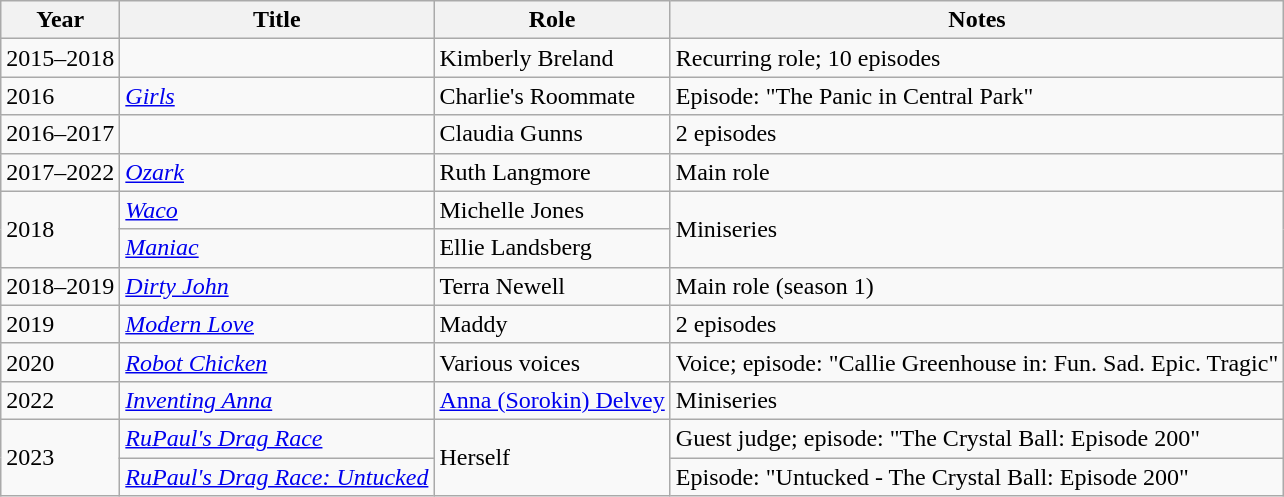<table class="wikitable sortable">
<tr>
<th>Year</th>
<th>Title</th>
<th>Role</th>
<th class="unsortable">Notes</th>
</tr>
<tr>
<td>2015–2018</td>
<td><em></em></td>
<td>Kimberly Breland</td>
<td>Recurring role; 10 episodes</td>
</tr>
<tr>
<td>2016</td>
<td><em><a href='#'>Girls</a></em></td>
<td>Charlie's Roommate</td>
<td>Episode: "The Panic in Central Park"</td>
</tr>
<tr>
<td>2016–2017</td>
<td><em></em></td>
<td>Claudia Gunns</td>
<td>2 episodes</td>
</tr>
<tr>
<td>2017–2022</td>
<td><em><a href='#'>Ozark</a></em></td>
<td>Ruth Langmore</td>
<td>Main role</td>
</tr>
<tr>
<td rowspan="2">2018</td>
<td><em><a href='#'>Waco</a></em></td>
<td>Michelle Jones</td>
<td rowspan="2">Miniseries</td>
</tr>
<tr>
<td><em><a href='#'>Maniac</a></em></td>
<td>Ellie Landsberg</td>
</tr>
<tr>
<td>2018–2019</td>
<td><em><a href='#'>Dirty John</a></em></td>
<td>Terra Newell</td>
<td>Main role (season 1)</td>
</tr>
<tr>
<td>2019</td>
<td><em><a href='#'>Modern Love</a></em></td>
<td>Maddy</td>
<td>2 episodes</td>
</tr>
<tr>
<td>2020</td>
<td><em><a href='#'>Robot Chicken</a></em></td>
<td>Various voices</td>
<td>Voice; episode: "Callie Greenhouse in: Fun. Sad. Epic. Tragic"</td>
</tr>
<tr>
<td>2022</td>
<td><em><a href='#'>Inventing Anna</a></em></td>
<td><a href='#'>Anna (Sorokin) Delvey</a></td>
<td>Miniseries</td>
</tr>
<tr>
<td rowspan="2">2023</td>
<td><em><a href='#'>RuPaul's Drag Race</a></em></td>
<td rowspan="2">Herself</td>
<td>Guest judge; episode: "The Crystal Ball: Episode 200"</td>
</tr>
<tr>
<td><em><a href='#'>RuPaul's Drag Race: Untucked</a></em></td>
<td>Episode: "Untucked - The Crystal Ball: Episode 200"</td>
</tr>
</table>
